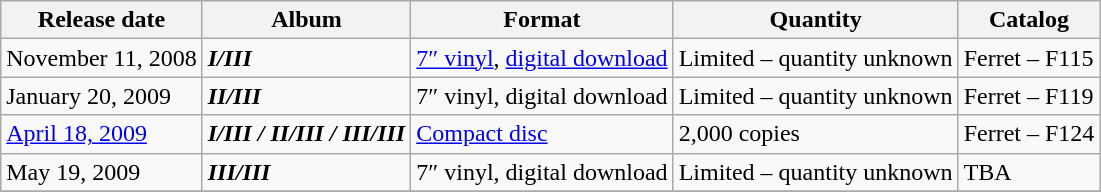<table class="wikitable">
<tr>
<th>Release date</th>
<th>Album</th>
<th>Format</th>
<th>Quantity</th>
<th>Catalog</th>
</tr>
<tr>
<td>November 11, 2008</td>
<td><strong><em>I/III</em></strong></td>
<td><a href='#'>7″ vinyl</a>, <a href='#'>digital download</a></td>
<td>Limited – quantity unknown</td>
<td>Ferret – F115</td>
</tr>
<tr>
<td>January 20, 2009</td>
<td><strong><em>II/III</em></strong></td>
<td>7″ vinyl, digital download</td>
<td>Limited – quantity unknown</td>
<td>Ferret – F119</td>
</tr>
<tr>
<td><a href='#'>April 18, 2009</a></td>
<td><strong><em>I/III / II/III / III/III</em></strong></td>
<td><a href='#'>Compact disc</a></td>
<td>2,000 copies</td>
<td>Ferret – F124</td>
</tr>
<tr>
<td>May 19, 2009</td>
<td><strong><em>III/III</em></strong></td>
<td>7″ vinyl, digital download</td>
<td>Limited – quantity unknown</td>
<td>TBA</td>
</tr>
<tr>
</tr>
</table>
